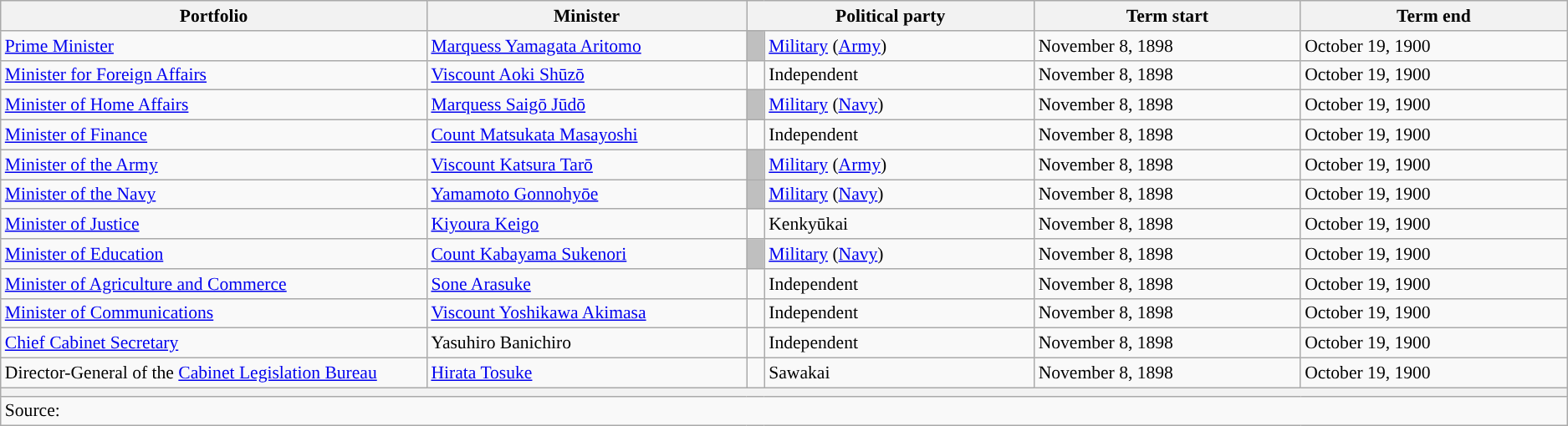<table class="wikitable unsortable" style="font-size: 90%;">
<tr>
<th width="20%" scope="col">Portfolio</th>
<th width="15%" scope="col">Minister</th>
<th colspan="2" width="13.5%" scope="col">Political party</th>
<th width="12.5%" scope="col">Term start</th>
<th width="12.5%" scope="col">Term end</th>
</tr>
<tr>
<td style="text-align: left;"><a href='#'>Prime Minister</a></td>
<td><a href='#'>Marquess Yamagata Aritomo</a></td>
<td style="color:inherit;background:#bfbfbf"></td>
<td><a href='#'>Military</a> (<a href='#'>Army</a>)</td>
<td>November 8, 1898</td>
<td>October 19, 1900</td>
</tr>
<tr>
<td><a href='#'>Minister for Foreign Affairs</a></td>
<td><a href='#'>Viscount Aoki Shūzō</a></td>
<td style="color:inherit;background:"></td>
<td>Independent</td>
<td>November 8, 1898</td>
<td>October 19, 1900</td>
</tr>
<tr>
<td><a href='#'>Minister of Home Affairs</a></td>
<td><a href='#'>Marquess Saigō Jūdō</a></td>
<td style="color:inherit;background:#bfbfbf"></td>
<td><a href='#'>Military</a> (<a href='#'>Navy</a>)</td>
<td>November 8, 1898</td>
<td>October 19, 1900</td>
</tr>
<tr>
<td><a href='#'>Minister of Finance</a></td>
<td><a href='#'>Count Matsukata Masayoshi</a></td>
<td style="color:inherit;background:"></td>
<td>Independent</td>
<td>November 8, 1898</td>
<td>October 19, 1900</td>
</tr>
<tr>
<td><a href='#'>Minister of the Army</a></td>
<td><a href='#'>Viscount Katsura Tarō</a></td>
<td style="color:inherit;background:#bfbfbf"></td>
<td><a href='#'>Military</a> (<a href='#'>Army</a>)</td>
<td>November 8, 1898</td>
<td>October 19, 1900</td>
</tr>
<tr>
<td><a href='#'>Minister of the Navy</a></td>
<td><a href='#'>Yamamoto Gonnohyōe</a></td>
<td style="color:inherit;background:#bfbfbf"></td>
<td><a href='#'>Military</a> (<a href='#'>Navy</a>)</td>
<td>November 8, 1898</td>
<td>October 19, 1900</td>
</tr>
<tr>
<td><a href='#'>Minister of Justice</a></td>
<td><a href='#'>Kiyoura Keigo</a></td>
<td></td>
<td>Kenkyūkai</td>
<td>November 8, 1898</td>
<td>October 19, 1900</td>
</tr>
<tr>
<td><a href='#'>Minister of Education</a></td>
<td><a href='#'>Count Kabayama Sukenori</a></td>
<td style="color:inherit;background:#bfbfbf"></td>
<td><a href='#'>Military</a> (<a href='#'>Navy</a>)</td>
<td>November 8, 1898</td>
<td>October 19, 1900</td>
</tr>
<tr>
<td><a href='#'>Minister of Agriculture and Commerce</a></td>
<td><a href='#'>Sone Arasuke</a></td>
<td style="color:inherit;background:"></td>
<td>Independent</td>
<td>November 8, 1898</td>
<td>October 19, 1900</td>
</tr>
<tr>
<td><a href='#'>Minister of Communications</a></td>
<td><a href='#'>Viscount Yoshikawa Akimasa</a></td>
<td style="color:inherit;background:"></td>
<td>Independent</td>
<td>November 8, 1898</td>
<td>October 19, 1900</td>
</tr>
<tr>
<td><a href='#'>Chief Cabinet Secretary</a></td>
<td>Yasuhiro Banichiro</td>
<td style="color:inherit;background:"></td>
<td>Independent</td>
<td>November 8, 1898</td>
<td>October 19, 1900</td>
</tr>
<tr>
<td>Director-General of the <a href='#'>Cabinet Legislation Bureau</a></td>
<td><a href='#'>Hirata Tosuke</a></td>
<td></td>
<td>Sawakai</td>
<td>November 8, 1898</td>
<td>October 19, 1900</td>
</tr>
<tr>
<th colspan="6"></th>
</tr>
<tr>
<td colspan="6">Source:</td>
</tr>
</table>
